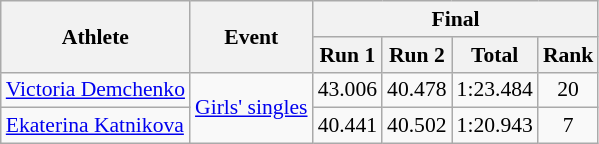<table class="wikitable" style="font-size:90%; text-align:center;">
<tr>
<th rowspan=2>Athlete</th>
<th rowspan=2>Event</th>
<th colspan=4>Final</th>
</tr>
<tr>
<th>Run 1</th>
<th>Run 2</th>
<th>Total</th>
<th>Rank</th>
</tr>
<tr>
<td align=left><a href='#'>Victoria Demchenko</a></td>
<td rowspan=2 align=left><a href='#'>Girls' singles</a></td>
<td>43.006</td>
<td>40.478</td>
<td>1:23.484</td>
<td>20</td>
</tr>
<tr>
<td align=left><a href='#'>Ekaterina Katnikova</a></td>
<td>40.441</td>
<td>40.502</td>
<td>1:20.943</td>
<td>7</td>
</tr>
</table>
